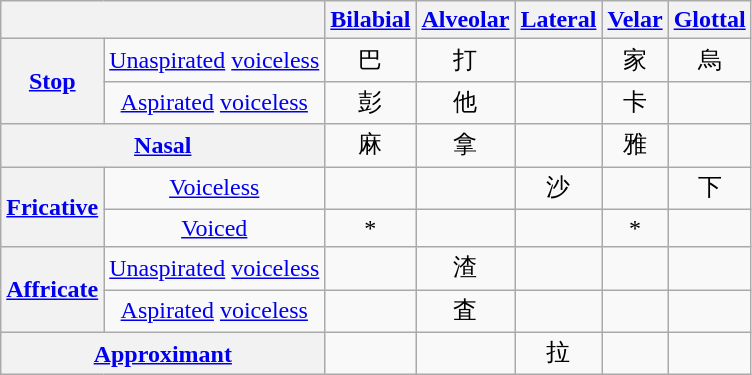<table class="wikitable" border="1" style="text-align:center">
<tr>
<th colspan="2"> </th>
<th><a href='#'>Bilabial</a></th>
<th><a href='#'>Alveolar</a></th>
<th><a href='#'>Lateral</a></th>
<th><a href='#'>Velar</a></th>
<th><a href='#'>Glottal</a></th>
</tr>
<tr>
<th rowspan="2"><a href='#'>Stop</a></th>
<td><a href='#'>Unaspirated</a> <a href='#'>voiceless</a></td>
<td> 巴</td>
<td> 打</td>
<td></td>
<td> 家</td>
<td> 烏</td>
</tr>
<tr>
<td><a href='#'>Aspirated</a> <a href='#'>voiceless</a></td>
<td> 彭</td>
<td> 他</td>
<td></td>
<td> 卡</td>
<td></td>
</tr>
<tr>
<th colspan="2"><a href='#'>Nasal</a></th>
<td> 麻</td>
<td> 拿</td>
<td></td>
<td> 雅</td>
<td></td>
</tr>
<tr>
<th rowspan="2"><a href='#'>Fricative</a></th>
<td><a href='#'>Voiceless</a></td>
<td></td>
<td></td>
<td> 沙</td>
<td></td>
<td> 下</td>
</tr>
<tr>
<td><a href='#'>Voiced</a></td>
<td>*</td>
<td></td>
<td></td>
<td>*</td>
<td></td>
</tr>
<tr>
<th rowspan="2"><a href='#'>Affricate</a></th>
<td><a href='#'>Unaspirated</a> <a href='#'>voiceless</a></td>
<td></td>
<td> 渣</td>
<td></td>
<td></td>
<td></td>
</tr>
<tr>
<td><a href='#'>Aspirated</a> <a href='#'>voiceless</a></td>
<td></td>
<td> 査</td>
<td></td>
<td></td>
<td></td>
</tr>
<tr>
<th colspan=2><a href='#'>Approximant</a></th>
<td></td>
<td></td>
<td> 拉</td>
<td></td>
<td></td>
</tr>
</table>
